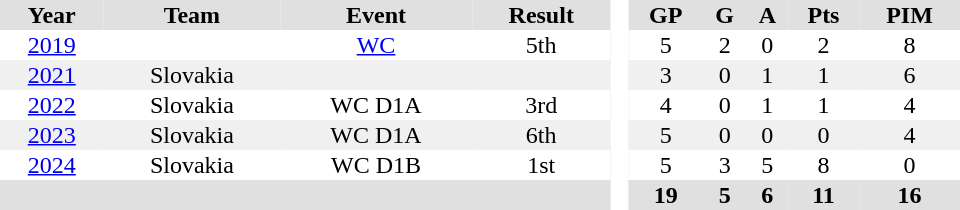<table border="0" cellpadding="1" cellspacing="0" style="text-align:center; width:40em">
<tr ALIGN="centre" bgcolor="#e0e0e0">
<th>Year</th>
<th>Team</th>
<th>Event</th>
<th>Result</th>
<th rowspan="98" bgcolor="#ffffff"> </th>
<th>GP</th>
<th>G</th>
<th>A</th>
<th>Pts</th>
<th>PIM</th>
</tr>
<tr>
<td><a href='#'>2019</a></td>
<td></td>
<td><a href='#'>WC</a> </td>
<td>5th</td>
<td>5</td>
<td>2</td>
<td>0</td>
<td>2</td>
<td>8</td>
</tr>
<tr bgcolor="#f0f0f0">
<td><a href='#'>2021</a></td>
<td>Slovakia</td>
<td></td>
<td></td>
<td>3</td>
<td>0</td>
<td>1</td>
<td>1</td>
<td>6</td>
</tr>
<tr>
<td><a href='#'>2022</a></td>
<td>Slovakia</td>
<td>WC D1A</td>
<td>3rd</td>
<td>4</td>
<td>0</td>
<td>1</td>
<td>1</td>
<td>4</td>
</tr>
<tr bgcolor="#f0f0f0">
<td><a href='#'>2023</a></td>
<td>Slovakia</td>
<td>WC D1A</td>
<td>6th</td>
<td>5</td>
<td>0</td>
<td>0</td>
<td>0</td>
<td>4</td>
</tr>
<tr>
<td><a href='#'>2024</a></td>
<td>Slovakia</td>
<td>WC D1B</td>
<td>1st</td>
<td>5</td>
<td>3</td>
<td>5</td>
<td>8</td>
<td>0</td>
</tr>
<tr align="centre" bgcolor="#e0e0e0">
<th colspan="4"></th>
<th>19</th>
<th>5</th>
<th>6</th>
<th>11</th>
<th>16</th>
</tr>
</table>
